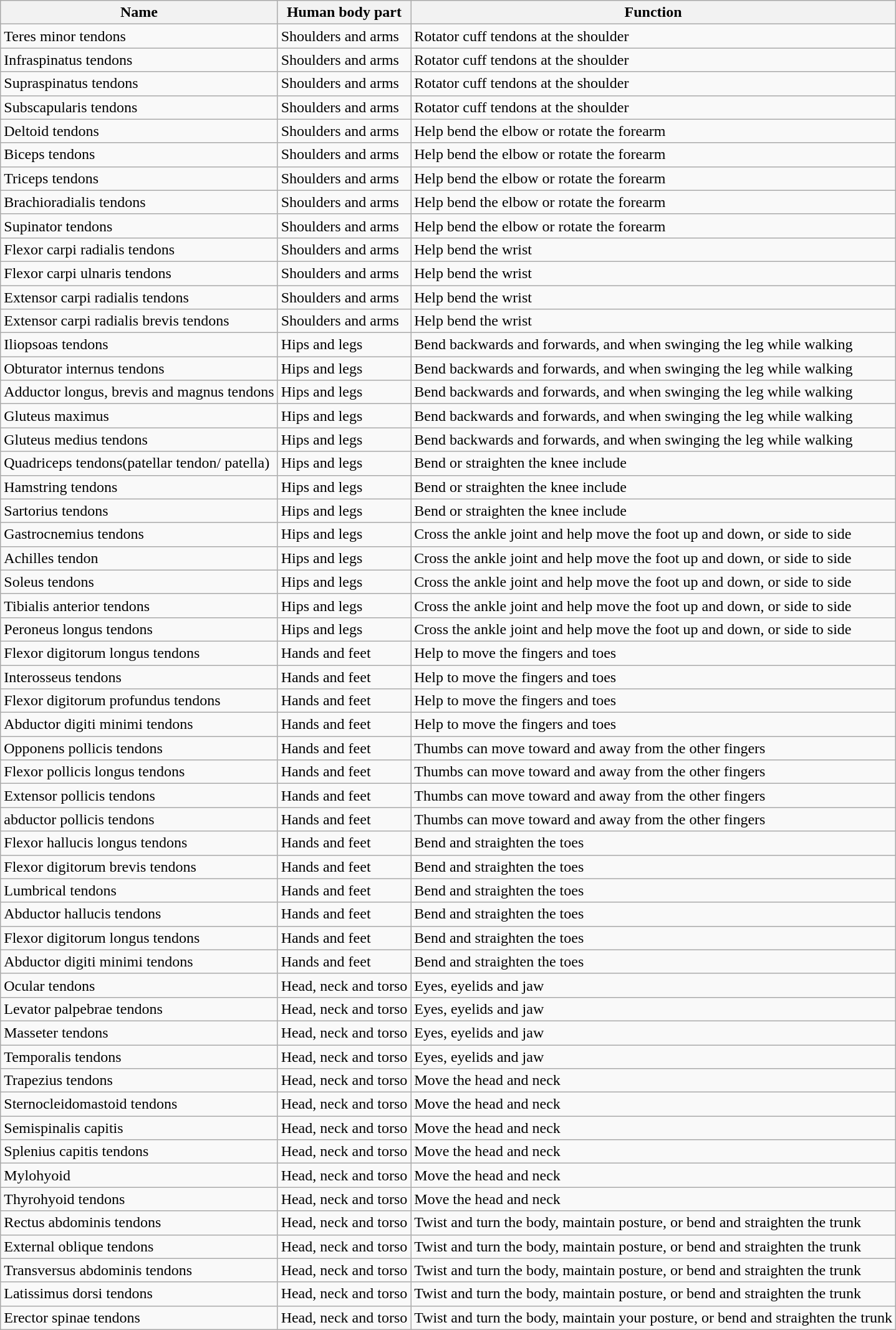<table class="wikitable sortable static-row-numbers sticky-header">
<tr>
<th>Name</th>
<th>Human body part</th>
<th>Function</th>
</tr>
<tr>
<td>Teres minor tendons</td>
<td>Shoulders and arms</td>
<td>Rotator cuff tendons at the shoulder</td>
</tr>
<tr>
<td>Infraspinatus tendons</td>
<td>Shoulders and arms</td>
<td>Rotator cuff tendons at the shoulder</td>
</tr>
<tr>
<td>Supraspinatus tendons</td>
<td>Shoulders and arms</td>
<td>Rotator cuff tendons at the shoulder</td>
</tr>
<tr>
<td>Subscapularis tendons</td>
<td>Shoulders and arms</td>
<td>Rotator cuff tendons at the shoulder</td>
</tr>
<tr>
<td>Deltoid tendons</td>
<td>Shoulders and arms</td>
<td>Help bend the elbow or rotate the forearm</td>
</tr>
<tr>
<td>Biceps tendons</td>
<td>Shoulders and arms</td>
<td>Help bend the elbow or rotate the forearm</td>
</tr>
<tr>
<td>Triceps tendons</td>
<td>Shoulders and arms</td>
<td>Help bend the elbow or rotate the forearm</td>
</tr>
<tr>
<td>Brachioradialis tendons</td>
<td>Shoulders and arms</td>
<td>Help bend the elbow or rotate the forearm</td>
</tr>
<tr>
<td>Supinator tendons</td>
<td>Shoulders and arms</td>
<td>Help bend the elbow or rotate the forearm</td>
</tr>
<tr>
<td>Flexor carpi radialis tendons</td>
<td>Shoulders and arms</td>
<td>Help bend the wrist</td>
</tr>
<tr>
<td>Flexor carpi ulnaris tendons</td>
<td>Shoulders and arms</td>
<td>Help bend the wrist</td>
</tr>
<tr>
<td>Extensor carpi radialis tendons</td>
<td>Shoulders and arms</td>
<td>Help bend the wrist</td>
</tr>
<tr>
<td>Extensor carpi radialis brevis tendons</td>
<td>Shoulders and arms</td>
<td>Help bend the wrist</td>
</tr>
<tr>
<td>Iliopsoas tendons</td>
<td>Hips and legs</td>
<td>Bend backwards and forwards, and when swinging the leg while walking</td>
</tr>
<tr>
<td>Obturator internus tendons</td>
<td>Hips and legs</td>
<td>Bend backwards and forwards, and when swinging the leg while walking</td>
</tr>
<tr>
<td>Adductor longus, brevis and magnus tendons</td>
<td>Hips and legs</td>
<td>Bend backwards and forwards, and when swinging the leg while walking</td>
</tr>
<tr>
<td>Gluteus maximus</td>
<td>Hips and legs</td>
<td>Bend backwards and forwards, and when swinging the leg while walking</td>
</tr>
<tr>
<td>Gluteus medius tendons</td>
<td>Hips and legs</td>
<td>Bend backwards and forwards, and when swinging the leg while walking</td>
</tr>
<tr>
<td>Quadriceps tendons(patellar tendon/ patella)</td>
<td>Hips and legs</td>
<td>Bend or straighten the knee include</td>
</tr>
<tr>
<td>Hamstring tendons</td>
<td>Hips and legs</td>
<td>Bend or straighten the knee include</td>
</tr>
<tr>
<td>Sartorius tendons</td>
<td>Hips and legs</td>
<td>Bend or straighten the knee include</td>
</tr>
<tr>
<td>Gastrocnemius tendons</td>
<td>Hips and legs</td>
<td>Cross the ankle joint and help move the foot up and down, or side to side</td>
</tr>
<tr>
<td>Achilles tendon</td>
<td>Hips and legs</td>
<td>Cross the ankle joint and help move the foot up and down, or side to side</td>
</tr>
<tr>
<td>Soleus tendons</td>
<td>Hips and legs</td>
<td>Cross the ankle joint and help move the foot up and down, or side to side</td>
</tr>
<tr>
<td>Tibialis anterior tendons</td>
<td>Hips and legs</td>
<td>Cross the ankle joint and help move the foot up and down, or side to side</td>
</tr>
<tr>
<td>Peroneus longus tendons</td>
<td>Hips and legs</td>
<td>Cross the ankle joint and help move the foot up and down, or side to side</td>
</tr>
<tr>
<td>Flexor digitorum longus tendons</td>
<td>Hands and feet</td>
<td>Help to move the fingers and toes</td>
</tr>
<tr>
<td>Interosseus tendons</td>
<td>Hands and feet</td>
<td>Help to move the fingers and toes</td>
</tr>
<tr>
<td>Flexor digitorum profundus tendons</td>
<td>Hands and feet</td>
<td>Help to move the fingers and toes</td>
</tr>
<tr>
<td>Abductor digiti minimi tendons</td>
<td>Hands and feet</td>
<td>Help to move the fingers and toes</td>
</tr>
<tr>
<td>Opponens pollicis tendons</td>
<td>Hands and feet</td>
<td>Thumbs can move toward and away from the other fingers</td>
</tr>
<tr>
<td>Flexor pollicis longus tendons</td>
<td>Hands and feet</td>
<td>Thumbs can move toward and away from the other fingers</td>
</tr>
<tr>
<td>Extensor pollicis tendons</td>
<td>Hands and feet</td>
<td>Thumbs can move toward and away from the other fingers</td>
</tr>
<tr>
<td>abductor pollicis tendons</td>
<td>Hands and feet</td>
<td>Thumbs can move toward and away from the other fingers</td>
</tr>
<tr>
<td>Flexor hallucis longus tendons</td>
<td>Hands and feet</td>
<td>Bend and straighten the toes</td>
</tr>
<tr>
<td>Flexor digitorum brevis tendons</td>
<td>Hands and feet</td>
<td>Bend and straighten the toes</td>
</tr>
<tr>
<td>Lumbrical tendons</td>
<td>Hands and feet</td>
<td>Bend and straighten the toes</td>
</tr>
<tr>
<td>Abductor hallucis tendons</td>
<td>Hands and feet</td>
<td>Bend and straighten the toes</td>
</tr>
<tr>
<td>Flexor digitorum longus tendons</td>
<td>Hands and feet</td>
<td>Bend and straighten the toes</td>
</tr>
<tr>
<td>Abductor digiti minimi tendons</td>
<td>Hands and feet</td>
<td>Bend and straighten the toes</td>
</tr>
<tr>
<td>Ocular tendons</td>
<td>Head, neck and torso</td>
<td>Eyes, eyelids and jaw</td>
</tr>
<tr>
<td>Levator palpebrae tendons</td>
<td>Head, neck and torso</td>
<td>Eyes, eyelids and jaw</td>
</tr>
<tr>
<td>Masseter tendons</td>
<td>Head, neck and torso</td>
<td>Eyes, eyelids and jaw</td>
</tr>
<tr>
<td>Temporalis tendons</td>
<td>Head, neck and torso</td>
<td>Eyes, eyelids and jaw</td>
</tr>
<tr>
<td>Trapezius tendons</td>
<td>Head, neck and torso</td>
<td>Move the head and neck</td>
</tr>
<tr>
<td>Sternocleidomastoid tendons</td>
<td>Head, neck and torso</td>
<td>Move the head and neck</td>
</tr>
<tr>
<td>Semispinalis capitis</td>
<td>Head, neck and torso</td>
<td>Move the head and neck</td>
</tr>
<tr>
<td>Splenius capitis tendons</td>
<td>Head, neck and torso</td>
<td>Move the head and neck</td>
</tr>
<tr>
<td>Mylohyoid</td>
<td>Head, neck and torso</td>
<td>Move the head and neck</td>
</tr>
<tr>
<td>Thyrohyoid tendons</td>
<td>Head, neck and torso</td>
<td>Move the head and neck</td>
</tr>
<tr>
<td>Rectus abdominis tendons</td>
<td>Head, neck and torso</td>
<td>Twist and turn the body, maintain posture, or bend and straighten the trunk</td>
</tr>
<tr>
<td>External oblique tendons</td>
<td>Head, neck and torso</td>
<td>Twist and turn the body, maintain posture, or bend and straighten the trunk</td>
</tr>
<tr>
<td>Transversus abdominis tendons</td>
<td>Head, neck and torso</td>
<td>Twist and turn the body, maintain  posture, or bend and straighten the trunk</td>
</tr>
<tr>
<td>Latissimus dorsi tendons</td>
<td>Head, neck and torso</td>
<td>Twist and turn the body, maintain posture, or bend and straighten the trunk</td>
</tr>
<tr>
<td>Erector spinae tendons</td>
<td>Head, neck and torso</td>
<td>Twist and turn the body, maintain your posture, or bend and straighten the trunk</td>
</tr>
</table>
